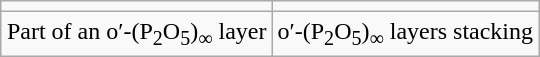<table class="wikitable sortable mw-collapsible" align="center" style="margin:1em auto; text-align:center;">
<tr>
<td></td>
<td></td>
</tr>
<tr>
<td>Part of an o′-(P<sub>2</sub>O<sub>5</sub>)<sub>∞</sub> layer</td>
<td>o′-(P<sub>2</sub>O<sub>5</sub>)<sub>∞</sub> layers stacking</td>
</tr>
</table>
